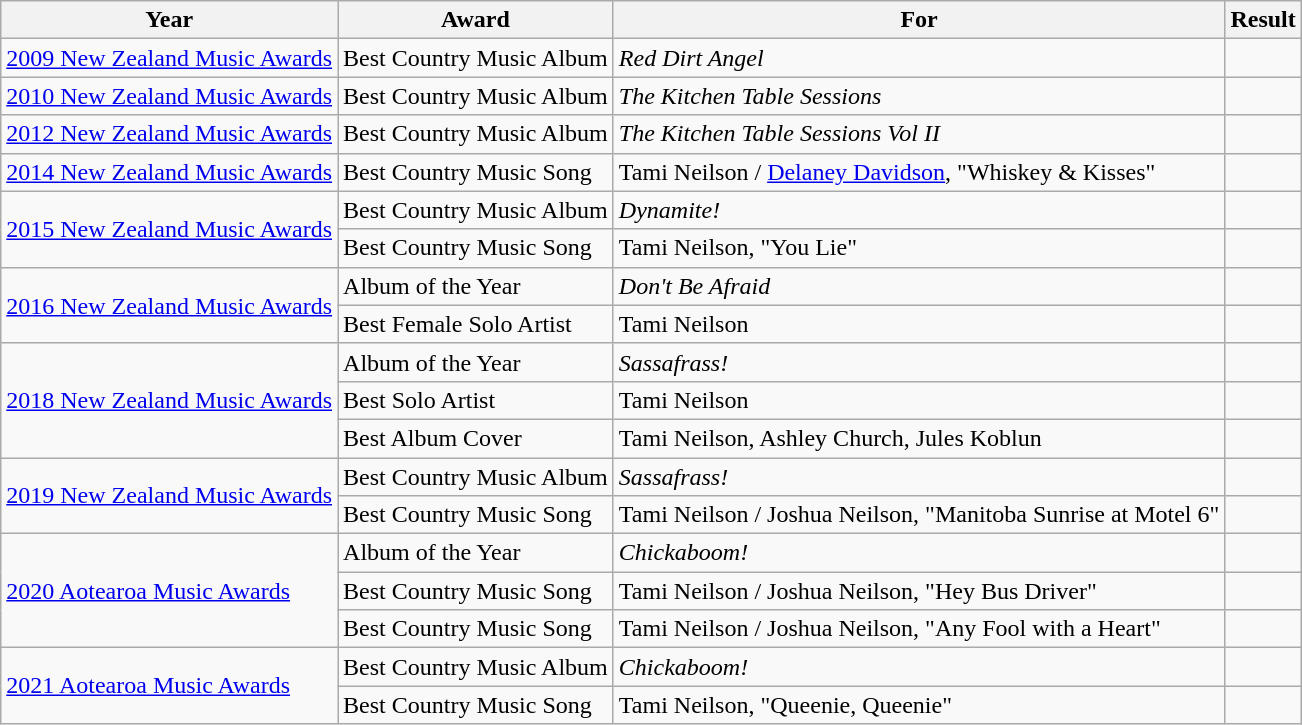<table class="wikitable">
<tr>
<th>Year</th>
<th>Award</th>
<th>For</th>
<th>Result</th>
</tr>
<tr>
<td rowspan="1"><a href='#'>2009 New Zealand Music Awards</a></td>
<td>Best Country Music Album</td>
<td><em>Red Dirt Angel</em></td>
<td></td>
</tr>
<tr>
<td rowspan="1"><a href='#'>2010 New Zealand Music Awards</a></td>
<td>Best Country Music Album</td>
<td><em>The Kitchen Table Sessions</em></td>
<td></td>
</tr>
<tr>
<td rowspan="1"><a href='#'>2012 New Zealand Music Awards</a></td>
<td>Best Country Music Album</td>
<td><em>The Kitchen Table Sessions Vol II</em></td>
<td></td>
</tr>
<tr>
<td rowspan="1"><a href='#'>2014 New Zealand Music Awards</a></td>
<td>Best Country Music Song</td>
<td>Tami Neilson / <a href='#'>Delaney Davidson</a>, "Whiskey & Kisses"</td>
<td></td>
</tr>
<tr>
<td rowspan="2"><a href='#'>2015 New Zealand Music Awards</a></td>
<td>Best Country Music Album</td>
<td><em>Dynamite!</em></td>
<td></td>
</tr>
<tr>
<td>Best Country Music Song</td>
<td>Tami Neilson, "You Lie"</td>
<td></td>
</tr>
<tr>
<td rowspan="2"><a href='#'>2016 New Zealand Music Awards</a></td>
<td>Album of the Year</td>
<td><em>Don't Be Afraid</em></td>
<td></td>
</tr>
<tr>
<td>Best Female Solo Artist</td>
<td>Tami Neilson</td>
<td></td>
</tr>
<tr>
<td rowspan="3"><a href='#'>2018 New Zealand Music Awards</a></td>
<td>Album of the Year</td>
<td><em>Sassafrass!</em></td>
<td></td>
</tr>
<tr>
<td>Best Solo Artist</td>
<td>Tami Neilson</td>
<td></td>
</tr>
<tr>
<td>Best Album Cover</td>
<td>Tami Neilson, Ashley Church, Jules Koblun</td>
<td></td>
</tr>
<tr>
<td rowspan="2"><a href='#'>2019 New Zealand Music Awards</a></td>
<td>Best Country Music Album</td>
<td><em>Sassafrass!</em></td>
<td></td>
</tr>
<tr>
<td>Best Country Music Song</td>
<td>Tami Neilson / Joshua Neilson, "Manitoba Sunrise at Motel 6"</td>
<td></td>
</tr>
<tr>
<td rowspan="3"><a href='#'>2020 Aotearoa Music Awards</a></td>
<td>Album of the Year</td>
<td><em>Chickaboom!</em></td>
<td></td>
</tr>
<tr>
<td>Best Country Music Song</td>
<td>Tami Neilson / Joshua Neilson, "Hey Bus Driver"</td>
<td></td>
</tr>
<tr>
<td>Best Country Music Song</td>
<td>Tami Neilson / Joshua Neilson, "Any Fool with a Heart"</td>
<td></td>
</tr>
<tr>
<td rowspan="2"><a href='#'>2021 Aotearoa Music Awards</a></td>
<td>Best Country Music Album</td>
<td><em>Chickaboom!</em></td>
<td></td>
</tr>
<tr>
<td>Best Country Music Song</td>
<td>Tami Neilson, "Queenie, Queenie"</td>
<td></td>
</tr>
</table>
